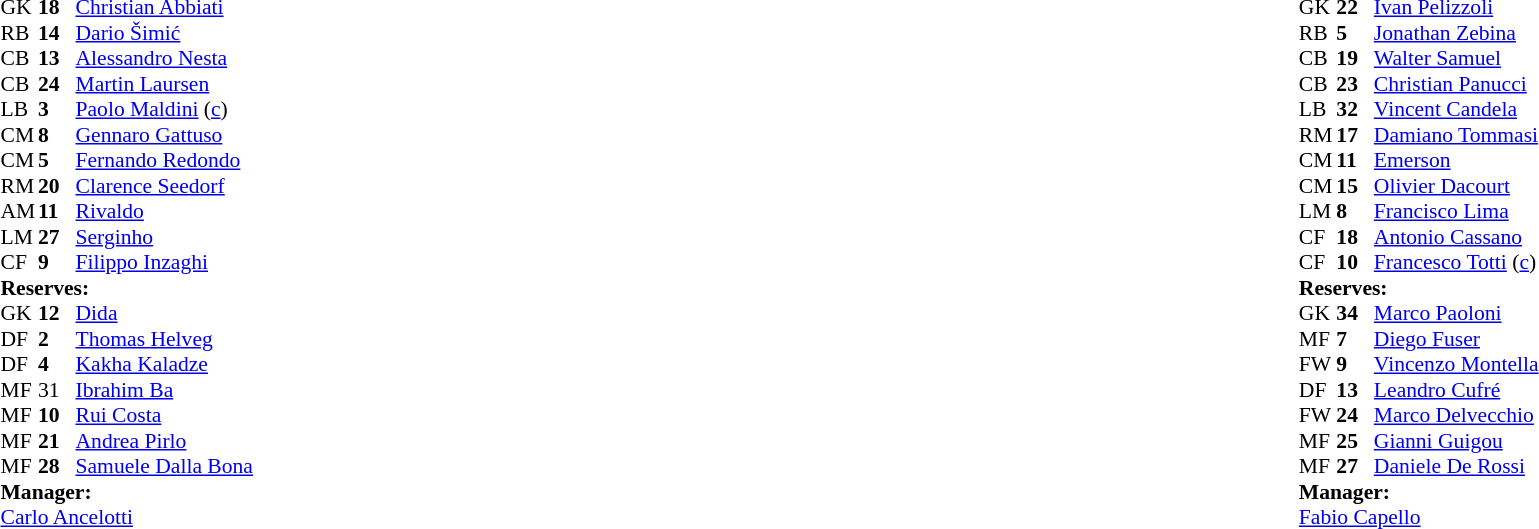<table width="100%">
<tr>
<td valign="top" width="50%"><br><table style="font-size: 90%" cellspacing="0" cellpadding="0">
<tr>
<td colspan="4"></td>
</tr>
<tr>
<th width="25"></th>
<th width="25"></th>
</tr>
<tr>
<td>GK</td>
<td><strong>18</strong></td>
<td> <a href='#'>Christian Abbiati</a></td>
</tr>
<tr>
<td>RB</td>
<td><strong>14</strong></td>
<td> <a href='#'>Dario Šimić</a></td>
<td></td>
<td></td>
</tr>
<tr>
<td>CB</td>
<td><strong>13</strong></td>
<td> <a href='#'>Alessandro Nesta</a></td>
</tr>
<tr>
<td>CB</td>
<td><strong>24</strong></td>
<td> <a href='#'>Martin Laursen</a></td>
</tr>
<tr>
<td>LB</td>
<td><strong>3</strong></td>
<td> <a href='#'>Paolo Maldini</a> (<a href='#'>c</a>)</td>
</tr>
<tr>
<td>CM</td>
<td><strong>8</strong></td>
<td> <a href='#'>Gennaro Gattuso</a></td>
<td></td>
<td></td>
</tr>
<tr>
<td>CM</td>
<td><strong>5</strong></td>
<td> <a href='#'>Fernando Redondo</a></td>
<td></td>
</tr>
<tr>
<td>RM</td>
<td><strong>20</strong></td>
<td> <a href='#'>Clarence Seedorf</a></td>
<td></td>
<td></td>
</tr>
<tr>
<td>AM</td>
<td><strong>11</strong></td>
<td> <a href='#'>Rivaldo</a></td>
</tr>
<tr>
<td>LM</td>
<td><strong>27</strong></td>
<td> <a href='#'>Serginho</a></td>
</tr>
<tr>
<td>CF</td>
<td><strong>9</strong></td>
<td> <a href='#'>Filippo Inzaghi</a></td>
</tr>
<tr>
<td colspan=3><strong>Reserves:</strong></td>
</tr>
<tr>
<td>GK</td>
<td><strong>12</strong></td>
<td> <a href='#'>Dida</a></td>
</tr>
<tr>
<td>DF</td>
<td><strong>2</strong></td>
<td> <a href='#'>Thomas Helveg</a></td>
<td></td>
<td></td>
</tr>
<tr>
<td>DF</td>
<td><strong>4</strong></td>
<td> <a href='#'>Kakha Kaladze</a></td>
<td></td>
<td></td>
</tr>
<tr>
<td>MF</td>
<td>31</td>
<td> <a href='#'>Ibrahim Ba</a></td>
</tr>
<tr>
<td>MF</td>
<td><strong>10</strong></td>
<td> <a href='#'>Rui Costa</a></td>
<td></td>
<td></td>
</tr>
<tr>
<td>MF</td>
<td><strong>21</strong></td>
<td> <a href='#'>Andrea Pirlo</a></td>
</tr>
<tr>
<td>MF</td>
<td><strong>28</strong></td>
<td> <a href='#'>Samuele Dalla Bona</a></td>
</tr>
<tr>
<td colspan=3><strong>Manager:</strong></td>
</tr>
<tr>
<td colspan="4"> <a href='#'>Carlo Ancelotti</a></td>
</tr>
</table>
</td>
<td valign="top"></td>
<td valign="top" width="50%"><br><table style="font-size: 90%" cellspacing="0" cellpadding="0" align="center">
<tr>
<td colspan="4"></td>
</tr>
<tr>
<th width="25"></th>
<th width="25"></th>
</tr>
<tr>
<td>GK</td>
<td><strong>22</strong></td>
<td> <a href='#'>Ivan Pelizzoli</a></td>
</tr>
<tr>
<td>RB</td>
<td><strong>5</strong></td>
<td> <a href='#'>Jonathan Zebina</a></td>
<td></td>
</tr>
<tr>
<td>CB</td>
<td><strong>19</strong></td>
<td> <a href='#'>Walter Samuel</a></td>
</tr>
<tr>
<td>CB</td>
<td><strong>23</strong></td>
<td> <a href='#'>Christian Panucci</a></td>
</tr>
<tr>
<td>LB</td>
<td><strong>32</strong></td>
<td> <a href='#'>Vincent Candela</a></td>
<td></td>
<td></td>
</tr>
<tr>
<td>RM</td>
<td><strong>17</strong></td>
<td> <a href='#'>Damiano Tommasi</a></td>
<td></td>
<td></td>
</tr>
<tr>
<td>CM</td>
<td><strong>11</strong></td>
<td> <a href='#'>Emerson</a></td>
</tr>
<tr>
<td>CM</td>
<td><strong>15</strong></td>
<td> <a href='#'>Olivier Dacourt</a></td>
<td></td>
<td></td>
</tr>
<tr>
<td>LM</td>
<td><strong>8</strong></td>
<td> <a href='#'>Francisco Lima</a></td>
</tr>
<tr>
<td>CF</td>
<td><strong>18</strong></td>
<td> <a href='#'>Antonio Cassano</a></td>
<td></td>
</tr>
<tr>
<td>CF</td>
<td><strong>10</strong></td>
<td> <a href='#'>Francesco Totti</a> (<a href='#'>c</a>)</td>
<td></td>
</tr>
<tr>
<td colspan=3><strong>Reserves:</strong></td>
</tr>
<tr>
<td>GK</td>
<td><strong>34</strong></td>
<td> <a href='#'>Marco Paoloni</a></td>
</tr>
<tr>
<td>MF</td>
<td><strong>7</strong></td>
<td> <a href='#'>Diego Fuser</a></td>
<td></td>
<td></td>
</tr>
<tr>
<td>FW</td>
<td><strong>9</strong></td>
<td> <a href='#'>Vincenzo Montella</a></td>
</tr>
<tr>
<td>DF</td>
<td><strong>13</strong></td>
<td> <a href='#'>Leandro Cufré</a></td>
</tr>
<tr>
<td>FW</td>
<td><strong>24</strong></td>
<td> <a href='#'>Marco Delvecchio</a></td>
<td></td>
<td></td>
</tr>
<tr>
<td>MF</td>
<td><strong>25</strong></td>
<td> <a href='#'>Gianni Guigou</a></td>
</tr>
<tr>
<td>MF</td>
<td><strong>27</strong></td>
<td> <a href='#'>Daniele De Rossi</a></td>
<td></td>
<td></td>
</tr>
<tr>
<td colspan=3><strong>Manager:</strong></td>
</tr>
<tr>
<td colspan="4"> <a href='#'>Fabio Capello</a></td>
</tr>
</table>
</td>
</tr>
</table>
